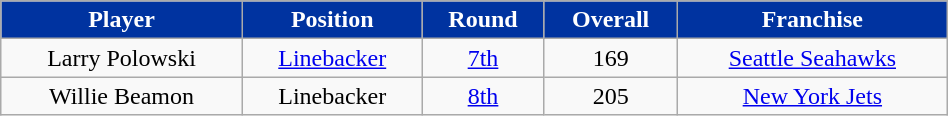<table class="wikitable" width="50%">
<tr align="center"  style="background:#0033A0;color:white;"   >
<td><strong>Player</strong></td>
<td><strong>Position</strong></td>
<td><strong>Round</strong></td>
<td><strong>Overall</strong></td>
<td><strong>Franchise</strong></td>
</tr>
<tr align="center" bgcolor="">
<td>Larry Polowski</td>
<td><a href='#'>Linebacker</a></td>
<td><a href='#'>7th</a></td>
<td>169</td>
<td><a href='#'>Seattle Seahawks</a></td>
</tr>
<tr align="center" bgcolor="">
<td>Willie Beamon</td>
<td>Linebacker</td>
<td><a href='#'>8th</a></td>
<td>205</td>
<td><a href='#'>New York Jets</a></td>
</tr>
</table>
